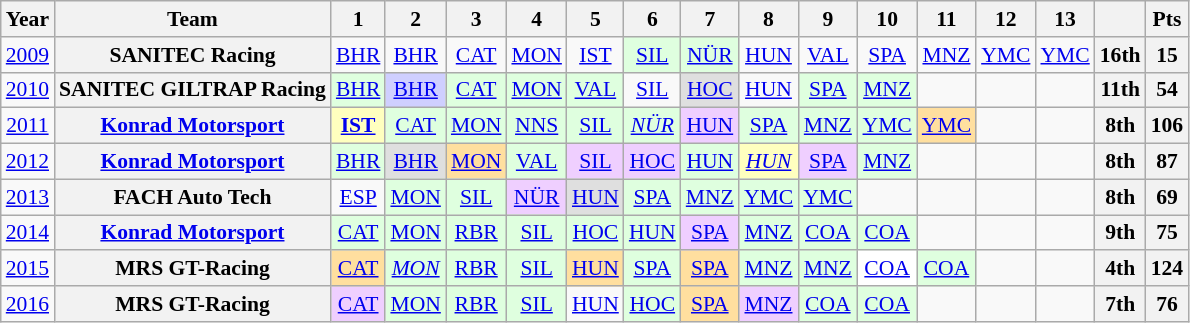<table class="wikitable" style="text-align:center; font-size:90%">
<tr>
<th>Year</th>
<th>Team</th>
<th>1</th>
<th>2</th>
<th>3</th>
<th>4</th>
<th>5</th>
<th>6</th>
<th>7</th>
<th>8</th>
<th>9</th>
<th>10</th>
<th>11</th>
<th>12</th>
<th>13</th>
<th></th>
<th>Pts</th>
</tr>
<tr>
<td><a href='#'>2009</a></td>
<th>SANITEC Racing</th>
<td><a href='#'>BHR</a></td>
<td><a href='#'>BHR</a></td>
<td><a href='#'>CAT</a></td>
<td><a href='#'>MON</a></td>
<td><a href='#'>IST</a></td>
<td style="background:#DFFFDF;"><a href='#'>SIL</a><br></td>
<td style="background:#DFFFDF;"><a href='#'>NÜR</a><br></td>
<td><a href='#'>HUN</a></td>
<td><a href='#'>VAL</a></td>
<td><a href='#'>SPA</a></td>
<td><a href='#'>MNZ</a></td>
<td><a href='#'>YMC</a></td>
<td><a href='#'>YMC</a></td>
<th>16th</th>
<th>15</th>
</tr>
<tr>
<td><a href='#'>2010</a></td>
<th>SANITEC GILTRAP Racing</th>
<td style="background:#DFFFDF;"><a href='#'>BHR</a><br></td>
<td style="background:#CFCFFF;"><a href='#'>BHR</a><br></td>
<td style="background:#DFFFDF;"><a href='#'>CAT</a><br></td>
<td style="background:#DFFFDF;"><a href='#'>MON</a><br></td>
<td style="background:#DFFFDF;"><a href='#'>VAL</a><br></td>
<td><a href='#'>SIL</a></td>
<td style="background:#DFDFDF;"><a href='#'>HOC</a><br></td>
<td><a href='#'>HUN</a></td>
<td style="background:#DFFFDF;"><a href='#'>SPA</a><br></td>
<td style="background:#DFFFDF;"><a href='#'>MNZ</a><br></td>
<td></td>
<td></td>
<td></td>
<th>11th</th>
<th>54</th>
</tr>
<tr>
<td><a href='#'>2011</a></td>
<th><a href='#'>Konrad Motorsport</a></th>
<td style="background:#FFFFBF;"><strong><a href='#'>IST</a></strong><br></td>
<td style="background:#DFFFDF;"><a href='#'>CAT</a><br></td>
<td style="background:#DFFFDF;"><a href='#'>MON</a><br></td>
<td style="background:#DFFFDF;"><a href='#'>NNS</a><br></td>
<td style="background:#DFFFDF;"><a href='#'>SIL</a><br></td>
<td style="background:#DFFFDF;"><em><a href='#'>NÜR</a></em><br></td>
<td style="background:#EFCFFF;"><a href='#'>HUN</a><br></td>
<td style="background:#DFFFDF;"><a href='#'>SPA</a><br></td>
<td style="background:#DFFFDF;"><a href='#'>MNZ</a><br></td>
<td style="background:#DFFFDF;"><a href='#'>YMC</a><br></td>
<td style="background:#FFDF9F;"><a href='#'>YMC</a><br></td>
<td></td>
<td></td>
<th>8th</th>
<th>106</th>
</tr>
<tr>
<td><a href='#'>2012</a></td>
<th><a href='#'>Konrad Motorsport</a></th>
<td style="background:#DFFFDF;"><a href='#'>BHR</a><br></td>
<td style="background:#DFDFDF;"><a href='#'>BHR</a><br></td>
<td style="background:#FFDF9F;"><a href='#'>MON</a><br></td>
<td style="background:#DFFFDF;"><a href='#'>VAL</a><br></td>
<td style="background:#EFCFFF;"><a href='#'>SIL</a><br></td>
<td style="background:#EFCFFF;"><a href='#'>HOC</a><br></td>
<td style="background:#DFFFDF;"><a href='#'>HUN</a><br></td>
<td style="background:#FFFFBF;"><em><a href='#'>HUN</a></em><br></td>
<td style="background:#EFCFFF;"><a href='#'>SPA</a><br></td>
<td style="background:#DFFFDF;"><a href='#'>MNZ</a><br></td>
<td></td>
<td></td>
<td></td>
<th>8th</th>
<th>87</th>
</tr>
<tr>
<td><a href='#'>2013</a></td>
<th>FACH Auto Tech</th>
<td><a href='#'>ESP</a></td>
<td style="background:#DFFFDF;"><a href='#'>MON</a><br></td>
<td style="background:#DFFFDF;"><a href='#'>SIL</a><br></td>
<td style="background:#EFCFFF;"><a href='#'>NÜR</a><br></td>
<td style="background:#DFDFDF;"><a href='#'>HUN</a><br></td>
<td style="background:#DFFFDF;"><a href='#'>SPA</a><br></td>
<td style="background:#DFFFDF;"><a href='#'>MNZ</a><br></td>
<td style="background:#DFFFDF;"><a href='#'>YMC</a><br></td>
<td style="background:#DFFFDF;"><a href='#'>YMC</a><br></td>
<td></td>
<td></td>
<td></td>
<td></td>
<th>8th</th>
<th>69</th>
</tr>
<tr>
<td><a href='#'>2014</a></td>
<th><a href='#'>Konrad Motorsport</a></th>
<td style="background:#DFFFDF;"><a href='#'>CAT</a><br></td>
<td style="background:#DFFFDF;"><a href='#'>MON</a><br></td>
<td style="background:#DFFFDF;"><a href='#'>RBR</a><br></td>
<td style="background:#DFFFDF;"><a href='#'>SIL</a><br></td>
<td style="background:#DFFFDF;"><a href='#'>HOC</a><br></td>
<td style="background:#DFFFDF;"><a href='#'>HUN</a><br></td>
<td style="background:#EFCFFF;"><a href='#'>SPA</a><br></td>
<td style="background:#DFFFDF;"><a href='#'>MNZ</a><br></td>
<td style="background:#DFFFDF;"><a href='#'>COA</a><br></td>
<td style="background:#DFFFDF;"><a href='#'>COA</a><br></td>
<td></td>
<td></td>
<td></td>
<th>9th</th>
<th>75</th>
</tr>
<tr>
<td><a href='#'>2015</a></td>
<th>MRS GT-Racing</th>
<td style="background:#FFDF9F;"><a href='#'>CAT</a><br></td>
<td style="background:#DFFFDF;"><em><a href='#'>MON</a></em><br></td>
<td style="background:#DFFFDF;"><a href='#'>RBR</a><br></td>
<td style="background:#DFFFDF;"><a href='#'>SIL</a><br></td>
<td style="background:#FFDF9F;"><a href='#'>HUN</a><br></td>
<td style="background:#DFFFDF;"><a href='#'>SPA</a><br></td>
<td style="background:#FFDF9F;"><a href='#'>SPA</a><br></td>
<td style="background:#DFFFDF;"><a href='#'>MNZ</a><br></td>
<td style="background:#DFFFDF;"><a href='#'>MNZ</a><br></td>
<td style="background:#FFFFFF;"><a href='#'>COA</a><br></td>
<td style="background:#DFFFDF;"><a href='#'>COA</a><br></td>
<td></td>
<td></td>
<th>4th</th>
<th>124</th>
</tr>
<tr>
<td><a href='#'>2016</a></td>
<th>MRS GT-Racing</th>
<td style="background:#EFCFFF;"><a href='#'>CAT</a><br></td>
<td style="background:#DFFFDF;"><a href='#'>MON</a><br></td>
<td style="background:#DFFFDF;"><a href='#'>RBR</a><br></td>
<td style="background:#DFFFDF;"><a href='#'>SIL</a><br></td>
<td><a href='#'>HUN</a></td>
<td style="background:#DFFFDF;"><a href='#'>HOC</a><br></td>
<td style="background:#FFDF9F;"><a href='#'>SPA</a><br></td>
<td style="background:#EFCFFF;"><a href='#'>MNZ</a><br></td>
<td style="background:#DFFFDF;"><a href='#'>COA</a><br></td>
<td style="background:#DFFFDF;"><a href='#'>COA</a><br></td>
<td></td>
<td></td>
<td></td>
<th>7th</th>
<th>76</th>
</tr>
</table>
